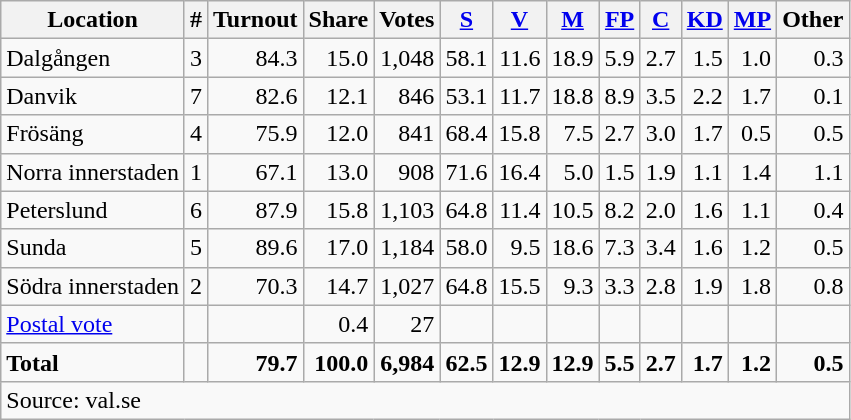<table class="wikitable sortable" style=text-align:right>
<tr>
<th>Location</th>
<th>#</th>
<th>Turnout</th>
<th>Share</th>
<th>Votes</th>
<th><a href='#'>S</a></th>
<th><a href='#'>V</a></th>
<th><a href='#'>M</a></th>
<th><a href='#'>FP</a></th>
<th><a href='#'>C</a></th>
<th><a href='#'>KD</a></th>
<th><a href='#'>MP</a></th>
<th>Other</th>
</tr>
<tr>
<td align=left>Dalgången</td>
<td>3</td>
<td>84.3</td>
<td>15.0</td>
<td>1,048</td>
<td>58.1</td>
<td>11.6</td>
<td>18.9</td>
<td>5.9</td>
<td>2.7</td>
<td>1.5</td>
<td>1.0</td>
<td>0.3</td>
</tr>
<tr>
<td align=left>Danvik</td>
<td>7</td>
<td>82.6</td>
<td>12.1</td>
<td>846</td>
<td>53.1</td>
<td>11.7</td>
<td>18.8</td>
<td>8.9</td>
<td>3.5</td>
<td>2.2</td>
<td>1.7</td>
<td>0.1</td>
</tr>
<tr>
<td align=left>Frösäng</td>
<td>4</td>
<td>75.9</td>
<td>12.0</td>
<td>841</td>
<td>68.4</td>
<td>15.8</td>
<td>7.5</td>
<td>2.7</td>
<td>3.0</td>
<td>1.7</td>
<td>0.5</td>
<td>0.5</td>
</tr>
<tr>
<td align=left>Norra innerstaden</td>
<td>1</td>
<td>67.1</td>
<td>13.0</td>
<td>908</td>
<td>71.6</td>
<td>16.4</td>
<td>5.0</td>
<td>1.5</td>
<td>1.9</td>
<td>1.1</td>
<td>1.4</td>
<td>1.1</td>
</tr>
<tr>
<td align=left>Peterslund</td>
<td>6</td>
<td>87.9</td>
<td>15.8</td>
<td>1,103</td>
<td>64.8</td>
<td>11.4</td>
<td>10.5</td>
<td>8.2</td>
<td>2.0</td>
<td>1.6</td>
<td>1.1</td>
<td>0.4</td>
</tr>
<tr>
<td align=left>Sunda</td>
<td>5</td>
<td>89.6</td>
<td>17.0</td>
<td>1,184</td>
<td>58.0</td>
<td>9.5</td>
<td>18.6</td>
<td>7.3</td>
<td>3.4</td>
<td>1.6</td>
<td>1.2</td>
<td>0.5</td>
</tr>
<tr>
<td align=left>Södra innerstaden</td>
<td>2</td>
<td>70.3</td>
<td>14.7</td>
<td>1,027</td>
<td>64.8</td>
<td>15.5</td>
<td>9.3</td>
<td>3.3</td>
<td>2.8</td>
<td>1.9</td>
<td>1.8</td>
<td>0.8</td>
</tr>
<tr>
<td align=left><a href='#'>Postal vote</a></td>
<td></td>
<td></td>
<td>0.4</td>
<td>27</td>
<td></td>
<td></td>
<td></td>
<td></td>
<td></td>
<td></td>
<td></td>
<td></td>
</tr>
<tr>
<td align=left><strong>Total</strong></td>
<td></td>
<td><strong>79.7</strong></td>
<td><strong>100.0</strong></td>
<td><strong>6,984</strong></td>
<td><strong>62.5</strong></td>
<td><strong>12.9</strong></td>
<td><strong>12.9</strong></td>
<td><strong>5.5</strong></td>
<td><strong>2.7</strong></td>
<td><strong>1.7</strong></td>
<td><strong>1.2</strong></td>
<td><strong>0.5</strong></td>
</tr>
<tr>
<td align=left colspan=13>Source: val.se </td>
</tr>
</table>
